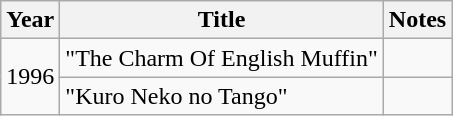<table class="wikitable">
<tr>
<th>Year</th>
<th>Title</th>
<th>Notes</th>
</tr>
<tr>
<td rowspan="2">1996</td>
<td>"The Charm Of English Muffin"</td>
<td></td>
</tr>
<tr>
<td>"Kuro Neko no Tango"</td>
<td></td>
</tr>
</table>
